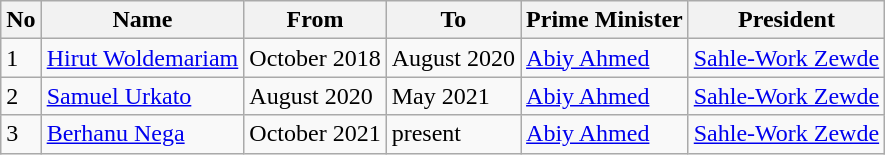<table class="wikitable sortable">
<tr>
<th>No</th>
<th>Name</th>
<th>From</th>
<th>To</th>
<th>Prime Minister</th>
<th>President</th>
</tr>
<tr>
<td>1</td>
<td><a href='#'>Hirut Woldemariam</a></td>
<td>October 2018</td>
<td>August 2020</td>
<td><a href='#'>Abiy Ahmed</a></td>
<td><a href='#'>Sahle-Work Zewde</a></td>
</tr>
<tr>
<td>2</td>
<td><a href='#'>Samuel Urkato</a></td>
<td>August 2020</td>
<td>May 2021</td>
<td><a href='#'>Abiy Ahmed</a></td>
<td><a href='#'>Sahle-Work Zewde</a></td>
</tr>
<tr>
<td>3</td>
<td><a href='#'>Berhanu Nega</a></td>
<td>October 2021</td>
<td>present</td>
<td><a href='#'>Abiy Ahmed</a></td>
<td><a href='#'>Sahle-Work Zewde</a></td>
</tr>
</table>
